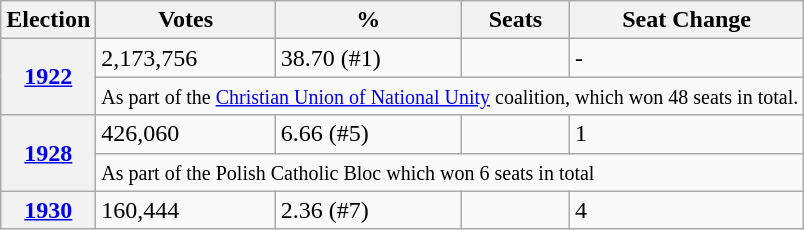<table class="wikitable">
<tr>
<th>Election</th>
<th>Votes</th>
<th>%</th>
<th>Seats</th>
<th>Seat Change</th>
</tr>
<tr>
<th rowspan="2"><a href='#'>1922</a></th>
<td>2,173,756</td>
<td>38.70 (#1)</td>
<td></td>
<td>-</td>
</tr>
<tr>
<td colspan="4"><small>As part of the <a href='#'>Christian Union of National Unity</a> coalition, which won 48 seats in total.</small></td>
</tr>
<tr>
<th rowspan="2"><a href='#'>1928</a></th>
<td>426,060</td>
<td>6.66 (#5)</td>
<td></td>
<td>1</td>
</tr>
<tr>
<td colspan="4"><small>As part of the Polish Catholic Bloc which won 6 seats in total</small></td>
</tr>
<tr>
<th><a href='#'>1930</a></th>
<td>160,444</td>
<td>2.36 (#7)</td>
<td></td>
<td>4</td>
</tr>
</table>
